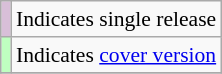<table class="wikitable" style="font-size:90%;">
<tr>
<th scope="row" style="background-color:#D8BFD8"></th>
<td>Indicates single release</td>
</tr>
<tr>
<th scope="row" style="background-color:#BFFFC0"></th>
<td>Indicates <a href='#'>cover version</a></td>
</tr>
<tr>
</tr>
</table>
